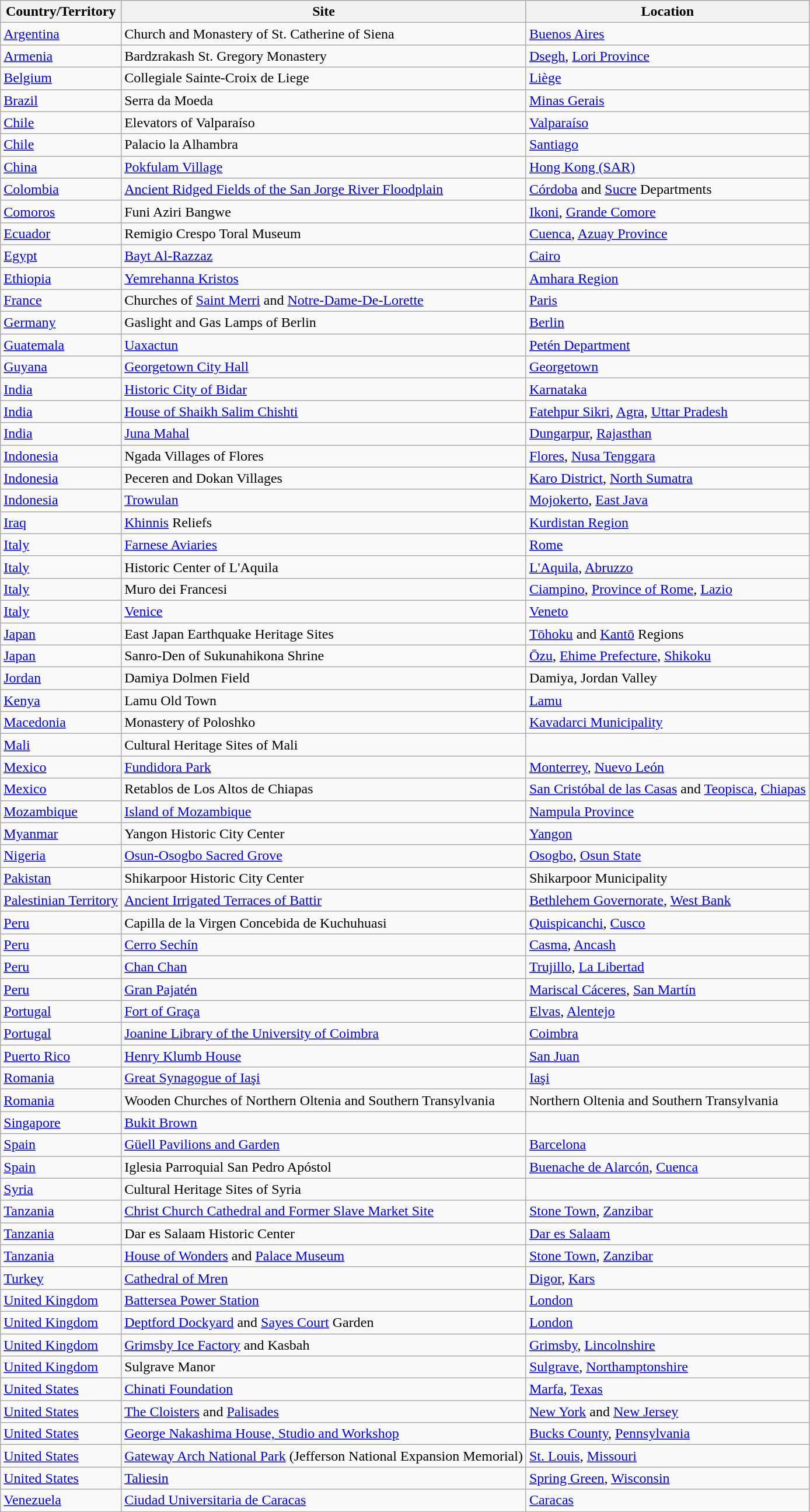<table class="wikitable sortable">
<tr>
<th>Country/Territory</th>
<th>Site</th>
<th>Location</th>
</tr>
<tr>
<td><a href='#'>Argentina</a></td>
<td>Church and Monastery of St. Catherine of Siena</td>
<td><a href='#'>Buenos Aires</a></td>
</tr>
<tr>
<td><a href='#'>Armenia</a></td>
<td>Bardzrakash St. Gregory Monastery</td>
<td><a href='#'>Dsegh</a>, <a href='#'>Lori Province</a></td>
</tr>
<tr>
<td><a href='#'>Belgium</a></td>
<td>Collegiale Sainte-Croix de Liege</td>
<td><a href='#'>Liège</a></td>
</tr>
<tr>
<td><a href='#'>Brazil</a></td>
<td>Serra da Moeda</td>
<td><a href='#'>Minas Gerais</a></td>
</tr>
<tr>
<td><a href='#'>Chile</a></td>
<td>Elevators of Valparaíso</td>
<td><a href='#'>Valparaíso</a></td>
</tr>
<tr>
<td><a href='#'>Chile</a></td>
<td>Palacio la Alhambra</td>
<td><a href='#'>Santiago</a></td>
</tr>
<tr>
<td><a href='#'>China</a></td>
<td><a href='#'>Pokfulam Village</a></td>
<td><a href='#'>Hong Kong (SAR)</a></td>
</tr>
<tr>
<td><a href='#'>Colombia</a></td>
<td><a href='#'>Ancient Ridged Fields of the San Jorge River Floodplain</a></td>
<td><a href='#'>Córdoba</a> and <a href='#'>Sucre</a> Departments</td>
</tr>
<tr>
<td><a href='#'>Comoros</a></td>
<td>Funi Aziri Bangwe</td>
<td><a href='#'>Ikoni</a>, <a href='#'>Grande Comore</a></td>
</tr>
<tr>
<td><a href='#'>Ecuador</a></td>
<td>Remigio Crespo Toral Museum</td>
<td><a href='#'>Cuenca</a>, <a href='#'>Azuay Province</a></td>
</tr>
<tr>
<td><a href='#'>Egypt</a></td>
<td><a href='#'>Bayt Al-Razzaz</a></td>
<td><a href='#'>Cairo</a></td>
</tr>
<tr>
<td><a href='#'>Ethiopia</a></td>
<td><a href='#'>Yemrehanna Kristos</a></td>
<td><a href='#'>Amhara Region</a></td>
</tr>
<tr>
<td><a href='#'>France</a></td>
<td>Churches of <a href='#'>Saint Merri</a> and <a href='#'>Notre-Dame-De-Lorette</a></td>
<td><a href='#'>Paris</a></td>
</tr>
<tr>
<td><a href='#'>Germany</a></td>
<td>Gaslight and Gas Lamps of Berlin</td>
<td><a href='#'>Berlin</a></td>
</tr>
<tr>
<td><a href='#'>Guatemala</a></td>
<td><a href='#'>Uaxactun</a></td>
<td><a href='#'>Petén Department</a></td>
</tr>
<tr>
<td><a href='#'>Guyana</a></td>
<td><a href='#'>Georgetown City Hall</a></td>
<td><a href='#'>Georgetown</a></td>
</tr>
<tr>
<td><a href='#'>India</a></td>
<td><a href='#'>Historic City of Bidar</a></td>
<td><a href='#'>Karnataka</a></td>
</tr>
<tr>
<td><a href='#'>India</a></td>
<td><a href='#'>House of Shaikh Salim Chishti</a></td>
<td><a href='#'>Fatehpur Sikri</a>, <a href='#'>Agra</a>, <a href='#'>Uttar Pradesh</a></td>
</tr>
<tr>
<td><a href='#'>India</a></td>
<td><a href='#'>Juna Mahal</a></td>
<td><a href='#'>Dungarpur</a>, <a href='#'>Rajasthan</a></td>
</tr>
<tr>
<td><a href='#'>Indonesia</a></td>
<td>Ngada Villages of Flores</td>
<td><a href='#'>Flores</a>, <a href='#'>Nusa Tenggara</a></td>
</tr>
<tr>
<td><a href='#'>Indonesia</a></td>
<td>Peceren and Dokan Villages</td>
<td><a href='#'>Karo District</a>, <a href='#'>North Sumatra</a></td>
</tr>
<tr>
<td><a href='#'>Indonesia</a></td>
<td><a href='#'>Trowulan</a></td>
<td><a href='#'>Mojokerto</a>, <a href='#'>East Java</a></td>
</tr>
<tr>
<td><a href='#'>Iraq</a></td>
<td><a href='#'>Khinnis</a> Reliefs</td>
<td><a href='#'>Kurdistan Region</a></td>
</tr>
<tr>
<td><a href='#'>Italy</a></td>
<td><a href='#'>Farnese Aviaries</a></td>
<td><a href='#'>Rome</a></td>
</tr>
<tr>
<td><a href='#'>Italy</a></td>
<td>Historic Center of L'Aquila</td>
<td><a href='#'>L'Aquila</a>, <a href='#'>Abruzzo</a></td>
</tr>
<tr>
<td><a href='#'>Italy</a></td>
<td>Muro dei Francesi</td>
<td><a href='#'>Ciampino</a>, <a href='#'>Province of Rome</a>, <a href='#'>Lazio</a></td>
</tr>
<tr>
<td><a href='#'>Italy</a></td>
<td><a href='#'>Venice</a></td>
<td><a href='#'>Veneto</a></td>
</tr>
<tr>
<td><a href='#'>Japan</a></td>
<td>East Japan Earthquake Heritage Sites</td>
<td><a href='#'>Tōhoku</a> and <a href='#'>Kantō</a> Regions</td>
</tr>
<tr>
<td><a href='#'>Japan</a></td>
<td>Sanro-Den of Sukunahikona Shrine</td>
<td><a href='#'>Ōzu</a>, <a href='#'>Ehime Prefecture</a>, <a href='#'>Shikoku</a></td>
</tr>
<tr>
<td><a href='#'>Jordan</a></td>
<td>Damiya Dolmen Field</td>
<td>Damiya, Jordan Valley</td>
</tr>
<tr>
<td><a href='#'>Kenya</a></td>
<td>Lamu Old Town</td>
<td><a href='#'>Lamu</a></td>
</tr>
<tr>
<td><a href='#'>Macedonia</a></td>
<td>Monastery of Poloshko</td>
<td><a href='#'>Kavadarci Municipality</a></td>
</tr>
<tr>
<td><a href='#'>Mali</a></td>
<td>Cultural Heritage Sites of Mali</td>
<td></td>
</tr>
<tr>
<td><a href='#'>Mexico</a></td>
<td><a href='#'>Fundidora Park</a></td>
<td><a href='#'>Monterrey</a>, <a href='#'>Nuevo León</a></td>
</tr>
<tr>
<td><a href='#'>Mexico</a></td>
<td>Retablos de Los Altos de Chiapas</td>
<td><a href='#'>San Cristóbal de las Casas</a> and <a href='#'>Teopisca</a>, <a href='#'>Chiapas</a></td>
</tr>
<tr>
<td><a href='#'>Mozambique</a></td>
<td><a href='#'>Island of Mozambique</a></td>
<td><a href='#'>Nampula Province</a></td>
</tr>
<tr>
<td><a href='#'>Myanmar</a></td>
<td>Yangon Historic City Center</td>
<td><a href='#'>Yangon</a></td>
</tr>
<tr>
<td><a href='#'>Nigeria</a></td>
<td><a href='#'>Osun-Osogbo Sacred Grove</a></td>
<td><a href='#'>Osogbo</a>, <a href='#'>Osun State</a></td>
</tr>
<tr>
<td><a href='#'>Pakistan</a></td>
<td>Shikarpoor Historic City Center</td>
<td>Shikarpoor Municipality</td>
</tr>
<tr>
<td><a href='#'>Palestinian Territory</a></td>
<td><a href='#'>Ancient Irrigated Terraces of Battir</a></td>
<td><a href='#'>Bethlehem Governorate</a>, <a href='#'>West Bank</a></td>
</tr>
<tr>
<td><a href='#'>Peru</a></td>
<td>Capilla de la Virgen Concebida de Kuchuhuasi</td>
<td><a href='#'>Quispicanchi</a>, <a href='#'>Cusco</a></td>
</tr>
<tr>
<td><a href='#'>Peru</a></td>
<td><a href='#'>Cerro Sechín</a></td>
<td><a href='#'>Casma</a>, <a href='#'>Ancash</a></td>
</tr>
<tr>
<td><a href='#'>Peru</a></td>
<td><a href='#'>Chan Chan</a></td>
<td><a href='#'>Trujillo</a>, <a href='#'>La Libertad</a></td>
</tr>
<tr>
<td><a href='#'>Peru</a></td>
<td><a href='#'>Gran Pajatén</a></td>
<td><a href='#'>Mariscal Cáceres</a>, <a href='#'>San Martín</a></td>
</tr>
<tr>
<td><a href='#'>Portugal</a></td>
<td><a href='#'>Fort of Graça</a></td>
<td><a href='#'>Elvas</a>, <a href='#'>Alentejo</a></td>
</tr>
<tr>
<td><a href='#'>Portugal</a></td>
<td><a href='#'>Joanine Library of the University of Coimbra</a></td>
<td><a href='#'>Coimbra</a></td>
</tr>
<tr>
<td><a href='#'>Puerto Rico</a></td>
<td><a href='#'>Henry Klumb House</a></td>
<td><a href='#'>San Juan</a></td>
</tr>
<tr>
<td><a href='#'>Romania</a></td>
<td><a href='#'>Great Synagogue of Iaşi</a></td>
<td><a href='#'>Iaşi</a></td>
</tr>
<tr>
<td><a href='#'>Romania</a></td>
<td>Wooden Churches of Northern Oltenia and Southern Transylvania</td>
<td>Northern Oltenia and Southern Transylvania</td>
</tr>
<tr>
<td><a href='#'>Singapore</a></td>
<td><a href='#'>Bukit Brown</a></td>
<td></td>
</tr>
<tr>
<td><a href='#'>Spain</a></td>
<td><a href='#'>Güell Pavilions and Garden</a></td>
<td><a href='#'>Barcelona</a></td>
</tr>
<tr>
<td><a href='#'>Spain</a></td>
<td>Iglesia Parroquial San Pedro Apóstol</td>
<td><a href='#'>Buenache de Alarcón</a>, <a href='#'>Cuenca</a></td>
</tr>
<tr>
<td><a href='#'>Syria</a></td>
<td>Cultural Heritage Sites of Syria</td>
<td></td>
</tr>
<tr>
<td><a href='#'>Tanzania</a></td>
<td><a href='#'>Christ Church Cathedral and Former Slave Market Site</a></td>
<td><a href='#'>Stone Town</a>, <a href='#'>Zanzibar</a></td>
</tr>
<tr>
<td><a href='#'>Tanzania</a></td>
<td>Dar es Salaam Historic Center</td>
<td><a href='#'>Dar es Salaam</a></td>
</tr>
<tr>
<td><a href='#'>Tanzania</a></td>
<td><a href='#'>House of Wonders</a> and <a href='#'>Palace Museum</a></td>
<td><a href='#'>Stone Town</a>, <a href='#'>Zanzibar</a></td>
</tr>
<tr>
<td><a href='#'>Turkey</a></td>
<td><a href='#'>Cathedral of Mren</a></td>
<td><a href='#'>Digor</a>, <a href='#'>Kars</a></td>
</tr>
<tr>
<td><a href='#'>United Kingdom</a></td>
<td><a href='#'>Battersea Power Station</a></td>
<td><a href='#'>London</a></td>
</tr>
<tr>
<td><a href='#'>United Kingdom</a></td>
<td><a href='#'>Deptford Dockyard</a> and <a href='#'>Sayes Court</a> Garden</td>
<td><a href='#'>London</a></td>
</tr>
<tr>
<td><a href='#'>United Kingdom</a></td>
<td><a href='#'>Grimsby Ice Factory</a> and Kasbah</td>
<td><a href='#'>Grimsby</a>, <a href='#'>Lincolnshire</a></td>
</tr>
<tr>
<td><a href='#'>United Kingdom</a></td>
<td>Sulgrave Manor</td>
<td><a href='#'>Sulgrave</a>, <a href='#'>Northamptonshire</a></td>
</tr>
<tr>
<td><a href='#'>United States</a></td>
<td><a href='#'>Chinati Foundation</a></td>
<td><a href='#'>Marfa</a>, <a href='#'>Texas</a></td>
</tr>
<tr>
<td><a href='#'>United States</a></td>
<td><a href='#'>The Cloisters</a> and <a href='#'>Palisades</a></td>
<td><a href='#'>New York</a> and <a href='#'>New Jersey</a></td>
</tr>
<tr>
<td><a href='#'>United States</a></td>
<td><a href='#'>George Nakashima House, Studio and Workshop</a></td>
<td><a href='#'>Bucks County</a>, <a href='#'>Pennsylvania</a></td>
</tr>
<tr>
<td><a href='#'>United States</a></td>
<td><a href='#'>Gateway Arch National Park</a> (Jefferson National Expansion Memorial)</td>
<td><a href='#'>St. Louis</a>, <a href='#'>Missouri</a></td>
</tr>
<tr>
<td><a href='#'>United States</a></td>
<td><a href='#'>Taliesin</a></td>
<td><a href='#'>Spring Green</a>, <a href='#'>Wisconsin</a></td>
</tr>
<tr>
<td><a href='#'>Venezuela</a></td>
<td><a href='#'>Ciudad Universitaria de Caracas</a></td>
<td><a href='#'>Caracas</a></td>
</tr>
</table>
